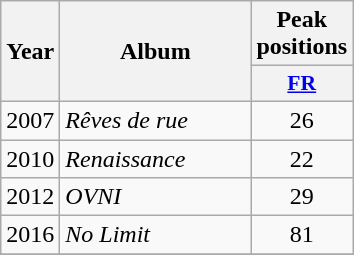<table class="wikitable">
<tr>
<th align="center" rowspan="2" width="10">Year</th>
<th align="center" rowspan="2" width="120">Album</th>
<th align="center" colspan="1" width="20">Peak positions</th>
</tr>
<tr>
<th scope="col" style="width:3em;font-size:90%;"><a href='#'>FR</a><br></th>
</tr>
<tr>
<td style="text-align:center;">2007</td>
<td><em>Rêves de rue</em></td>
<td style="text-align:center;">26</td>
</tr>
<tr>
<td style="text-align:center;">2010</td>
<td><em>Renaissance</em></td>
<td style="text-align:center;">22</td>
</tr>
<tr>
<td style="text-align:center;">2012</td>
<td><em>OVNI</em></td>
<td style="text-align:center;">29</td>
</tr>
<tr>
<td style="text-align:center;">2016</td>
<td><em>No Limit</em></td>
<td style="text-align:center;">81</td>
</tr>
<tr>
</tr>
</table>
